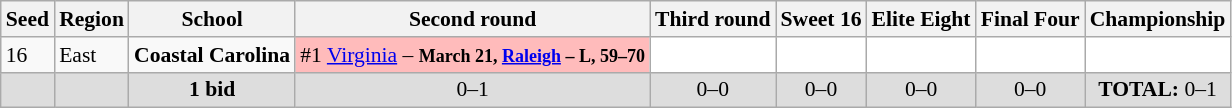<table class="sortable wikitable" style="white-space:nowrap; font-size:90%;">
<tr>
<th>Seed</th>
<th>Region</th>
<th>School</th>
<th>Second round</th>
<th>Third round</th>
<th>Sweet 16</th>
<th>Elite Eight</th>
<th>Final Four</th>
<th>Championship</th>
</tr>
<tr>
<td>16</td>
<td>East</td>
<td><strong>Coastal Carolina</strong></td>
<td style="background:#fbb;">#1 <a href='#'>Virginia</a> – <strong><small>March 21, <a href='#'>Raleigh</a> – L, 59–70</small></strong></td>
<td style="background:#fff;"></td>
<td style="background:#fff;"></td>
<td style="background:#fff;"></td>
<td style="background:#fff;"></td>
<td style="background:#fff;"></td>
</tr>
<tr class="sortbottom"  style="text-align:center; background:#ddd;">
<td></td>
<td></td>
<td><strong>1 bid</strong></td>
<td>0–1 </td>
<td>0–0 </td>
<td>0–0 </td>
<td>0–0 </td>
<td>0–0 </td>
<td><strong>TOTAL:</strong> 0–1 </td>
</tr>
</table>
